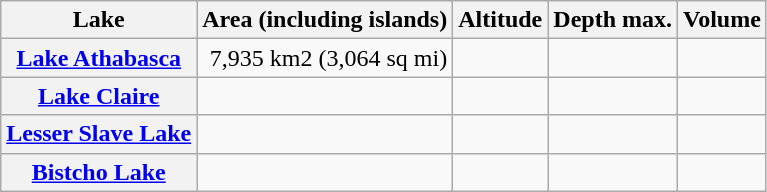<table class="wikitable sortable" style="text-align:right;">
<tr>
<th scope="col">Lake</th>
<th scope="col" data-sort-type="number">Area (including islands)</th>
<th scope="col" data-sort-type="number">Altitude</th>
<th scope="col" data-sort-type="number">Depth max.</th>
<th scope="col" data-sort-type="number">Volume</th>
</tr>
<tr>
<th scope="row"><a href='#'>Lake Athabasca</a></th>
<td>7,935 km2 (3,064 sq mi)</td>
<td></td>
<td></td>
<td></td>
</tr>
<tr>
<th scope="row"><a href='#'>Lake Claire</a></th>
<td></td>
<td></td>
<td></td>
<td></td>
</tr>
<tr>
<th scope="row"><a href='#'>Lesser Slave Lake</a></th>
<td></td>
<td></td>
<td></td>
<td></td>
</tr>
<tr>
<th scope="row"><a href='#'>Bistcho Lake</a></th>
<td></td>
<td></td>
<td></td>
<td></td>
</tr>
</table>
